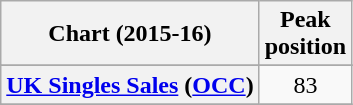<table class="wikitable sortable plainrowheaders" style="text-align:center">
<tr>
<th scope="col">Chart (2015-16)</th>
<th scope="col">Peak<br>position</th>
</tr>
<tr>
</tr>
<tr>
</tr>
<tr>
</tr>
<tr>
</tr>
<tr>
<th scope="row"><a href='#'>UK Singles Sales</a> (<a href='#'>OCC</a>)</th>
<td>83</td>
</tr>
<tr>
</tr>
</table>
